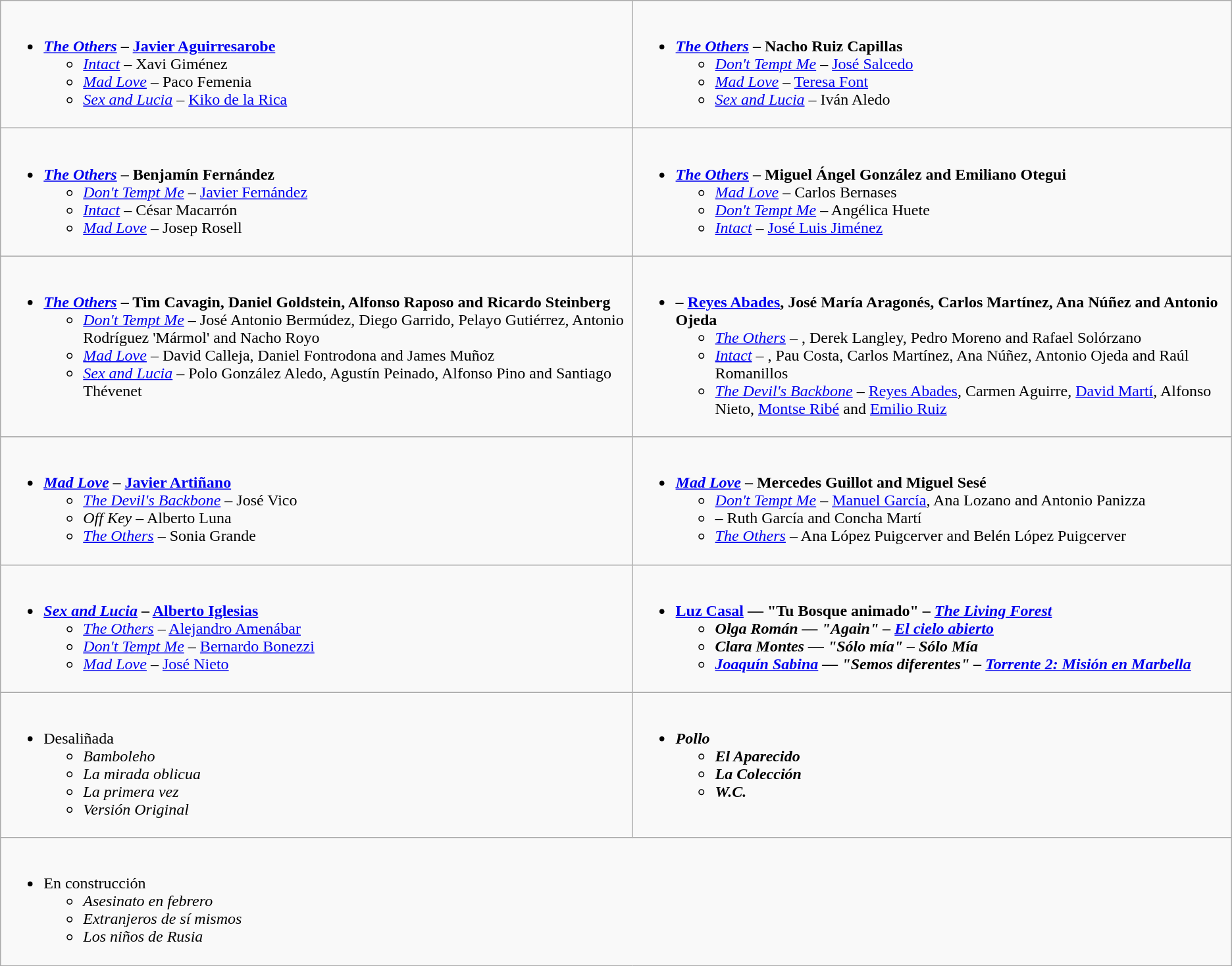<table class=wikitable style="width=100%">
<tr>
<td valign="top" style="width="50%"><br><ul><li><strong> <em><a href='#'>The Others</a></em> – <a href='#'>Javier Aguirresarobe</a></strong><ul><li><em><a href='#'>Intact</a></em> – Xavi Giménez</li><li><em><a href='#'>Mad Love</a></em> – Paco Femenia</li><li><em><a href='#'>Sex and Lucia</a></em> – <a href='#'>Kiko de la Rica</a></li></ul></li></ul></td>
<td valign="top" style="width="50%"><br><ul><li><strong> <em><a href='#'>The Others</a></em> – Nacho Ruiz Capillas</strong><ul><li><em><a href='#'>Don't Tempt Me</a></em> – <a href='#'>José Salcedo</a></li><li><em><a href='#'>Mad Love</a></em> – <a href='#'>Teresa Font</a></li><li><em><a href='#'>Sex and Lucia</a></em> – Iván Aledo</li></ul></li></ul></td>
</tr>
<tr>
<td valign="top" style="width="50%"><br><ul><li><strong> <em><a href='#'>The Others</a></em> – Benjamín Fernández</strong><ul><li><em><a href='#'>Don't Tempt Me</a></em> – <a href='#'>Javier Fernández</a></li><li><em><a href='#'>Intact</a></em> – César Macarrón</li><li><em><a href='#'>Mad Love</a></em> – Josep Rosell</li></ul></li></ul></td>
<td valign="top" style="width="50%"><br><ul><li><strong> <em><a href='#'>The Others</a></em> – Miguel Ángel González and Emiliano Otegui</strong><ul><li><em><a href='#'>Mad Love</a></em> – Carlos Bernases</li><li><em><a href='#'>Don't Tempt Me</a></em> – Angélica Huete</li><li><em><a href='#'>Intact</a></em> – <a href='#'>José Luis Jiménez</a></li></ul></li></ul></td>
</tr>
<tr>
<td valign="top" style="width="50%"><br><ul><li><strong> <em><a href='#'>The Others</a></em> – Tim Cavagin, Daniel Goldstein, Alfonso Raposo and Ricardo Steinberg</strong><ul><li><em><a href='#'>Don't Tempt Me</a></em> – José Antonio Bermúdez, Diego Garrido, Pelayo Gutiérrez, Antonio Rodríguez 'Mármol' and Nacho Royo</li><li><em><a href='#'>Mad Love</a></em> – David Calleja, Daniel Fontrodona and James Muñoz</li><li><em><a href='#'>Sex and Lucia</a></em> – Polo González Aledo, Agustín Peinado, Alfonso Pino and Santiago Thévenet</li></ul></li></ul></td>
<td valign="top" style="width="50%"><br><ul><li><strong> <em></em> – <a href='#'>Reyes Abades</a>, José María Aragonés, Carlos Martínez, Ana Núñez and Antonio Ojeda</strong><ul><li><em><a href='#'>The Others</a></em> – , Derek Langley, Pedro Moreno and Rafael Solórzano</li><li><em><a href='#'>Intact</a></em> – , Pau Costa, Carlos Martínez, Ana Núñez, Antonio Ojeda and Raúl Romanillos</li><li><em><a href='#'>The Devil's Backbone</a></em> – <a href='#'>Reyes Abades</a>, Carmen Aguirre, <a href='#'>David Martí</a>, Alfonso Nieto, <a href='#'>Montse Ribé</a> and <a href='#'>Emilio Ruiz</a></li></ul></li></ul></td>
</tr>
<tr>
<td valign="top" style="width="50%"><br><ul><li><strong> <em><a href='#'>Mad Love</a></em> – <a href='#'>Javier Artiñano</a></strong><ul><li><em><a href='#'>The Devil's Backbone</a></em> – José Vico</li><li><em>Off Key</em> – Alberto Luna</li><li><em><a href='#'>The Others</a></em> – Sonia Grande</li></ul></li></ul></td>
<td valign="top" style="width="50%"><br><ul><li><strong> <em><a href='#'>Mad Love</a></em> – Mercedes Guillot and Miguel Sesé</strong><ul><li><em><a href='#'>Don't Tempt Me</a></em> – <a href='#'>Manuel García</a>, Ana Lozano and Antonio Panizza</li><li><em></em> – Ruth García and Concha Martí</li><li><em><a href='#'>The Others</a></em> – Ana López Puigcerver and Belén López Puigcerver</li></ul></li></ul></td>
</tr>
<tr>
<td valign="top" style="width="50%"><br><ul><li><strong> <em><a href='#'>Sex and Lucia</a></em> – <a href='#'>Alberto Iglesias</a></strong><ul><li><em><a href='#'>The Others</a></em> – <a href='#'>Alejandro Amenábar</a></li><li><em><a href='#'>Don't Tempt Me</a></em> – <a href='#'>Bernardo Bonezzi</a></li><li><em><a href='#'>Mad Love</a></em> – <a href='#'>José Nieto</a></li></ul></li></ul></td>
<td valign="top" style="width="50%"><br><ul><li><strong> <a href='#'>Luz Casal</a> — "Tu Bosque animado" – <em><a href='#'>The Living Forest</a><strong><em><ul><li>Olga Román — "Again" – </em><a href='#'>El cielo abierto</a><em></li><li>Clara Montes — "Sólo mía" – </em>Sólo Mía<em></li><li><a href='#'>Joaquín Sabina</a> — "Semos diferentes" – </em><a href='#'>Torrente 2: Misión en Marbella</a><em></li></ul></li></ul></td>
</tr>
<tr>
<td valign="top" style="width="50%"><br><ul><li></strong> </em>Desaliñada</em></strong><ul><li><em>Bamboleho</em></li><li><em>La mirada oblicua</em></li><li><em>La primera vez</em></li><li><em>Versión Original</em></li></ul></li></ul></td>
<td valign="top" style="width="50%"><br><ul><li><strong> <em>Pollo<strong><em><ul><li></em>El Aparecido<em></li><li></em>La Colección <em></li><li></em>W.C.<em></li></ul></li></ul></td>
</tr>
<tr>
<td valign="top" style="width="50%" colspan = "2"><br><ul><li></strong> </em>En construcción</em></strong><ul><li><em>Asesinato en febrero</em></li><li><em>Extranjeros de sí mismos</em></li><li><em>Los niños de Rusia</em></li></ul></li></ul></td>
</tr>
</table>
